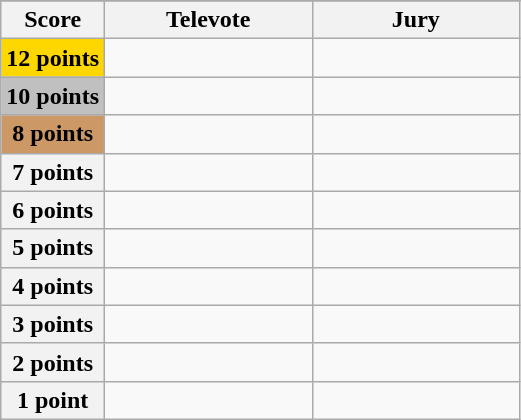<table class="wikitable">
<tr>
</tr>
<tr>
<th scope="col" width="20%">Score</th>
<th scope="col" width="40%">Televote</th>
<th scope="col" width="40%">Jury</th>
</tr>
<tr>
<th scope="row" style="background:gold">12 points</th>
<td></td>
<td></td>
</tr>
<tr>
<th scope="row" style="background:silver">10 points</th>
<td></td>
<td></td>
</tr>
<tr>
<th scope="row" style="background:#CC9966">8 points</th>
<td></td>
<td></td>
</tr>
<tr>
<th scope="row">7 points</th>
<td></td>
<td></td>
</tr>
<tr>
<th scope="row">6 points</th>
<td></td>
<td></td>
</tr>
<tr>
<th scope="row">5 points</th>
<td></td>
<td></td>
</tr>
<tr>
<th scope="row">4 points</th>
<td></td>
<td></td>
</tr>
<tr>
<th scope="row">3 points</th>
<td></td>
<td></td>
</tr>
<tr>
<th scope="row">2 points</th>
<td></td>
<td></td>
</tr>
<tr>
<th scope="row">1 point</th>
<td></td>
<td></td>
</tr>
</table>
